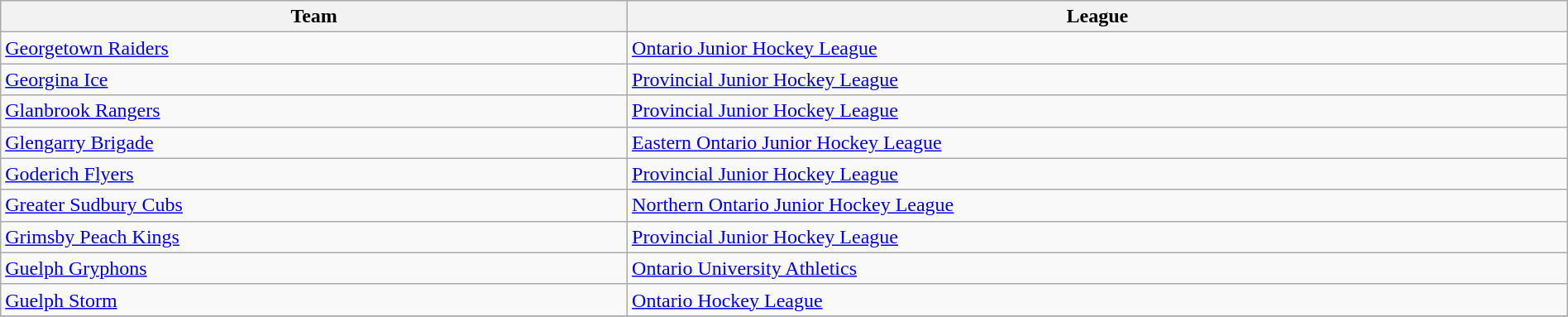<table class="wikitable sortable" width=100%>
<tr>
<th width=40%>Team</th>
<th width=60%>League</th>
</tr>
<tr>
<td><a href='#'>Georgetown Raiders</a></td>
<td><a href='#'>Ontario Junior Hockey League</a></td>
</tr>
<tr>
<td><a href='#'>Georgina Ice</a></td>
<td><a href='#'>Provincial Junior Hockey League</a></td>
</tr>
<tr>
<td><a href='#'>Glanbrook Rangers</a></td>
<td><a href='#'>Provincial Junior Hockey League</a></td>
</tr>
<tr>
<td><a href='#'>Glengarry Brigade</a></td>
<td><a href='#'>Eastern Ontario Junior Hockey League</a></td>
</tr>
<tr>
<td><a href='#'>Goderich Flyers</a></td>
<td><a href='#'>Provincial Junior Hockey League</a></td>
</tr>
<tr>
<td><a href='#'>Greater Sudbury Cubs</a></td>
<td><a href='#'>Northern Ontario Junior Hockey League</a></td>
</tr>
<tr>
<td><a href='#'>Grimsby Peach Kings</a></td>
<td><a href='#'>Provincial Junior Hockey League</a></td>
</tr>
<tr>
<td><a href='#'>Guelph Gryphons</a></td>
<td><a href='#'>Ontario University Athletics</a></td>
</tr>
<tr>
<td><a href='#'>Guelph Storm</a></td>
<td><a href='#'>Ontario Hockey League</a></td>
</tr>
<tr>
</tr>
</table>
